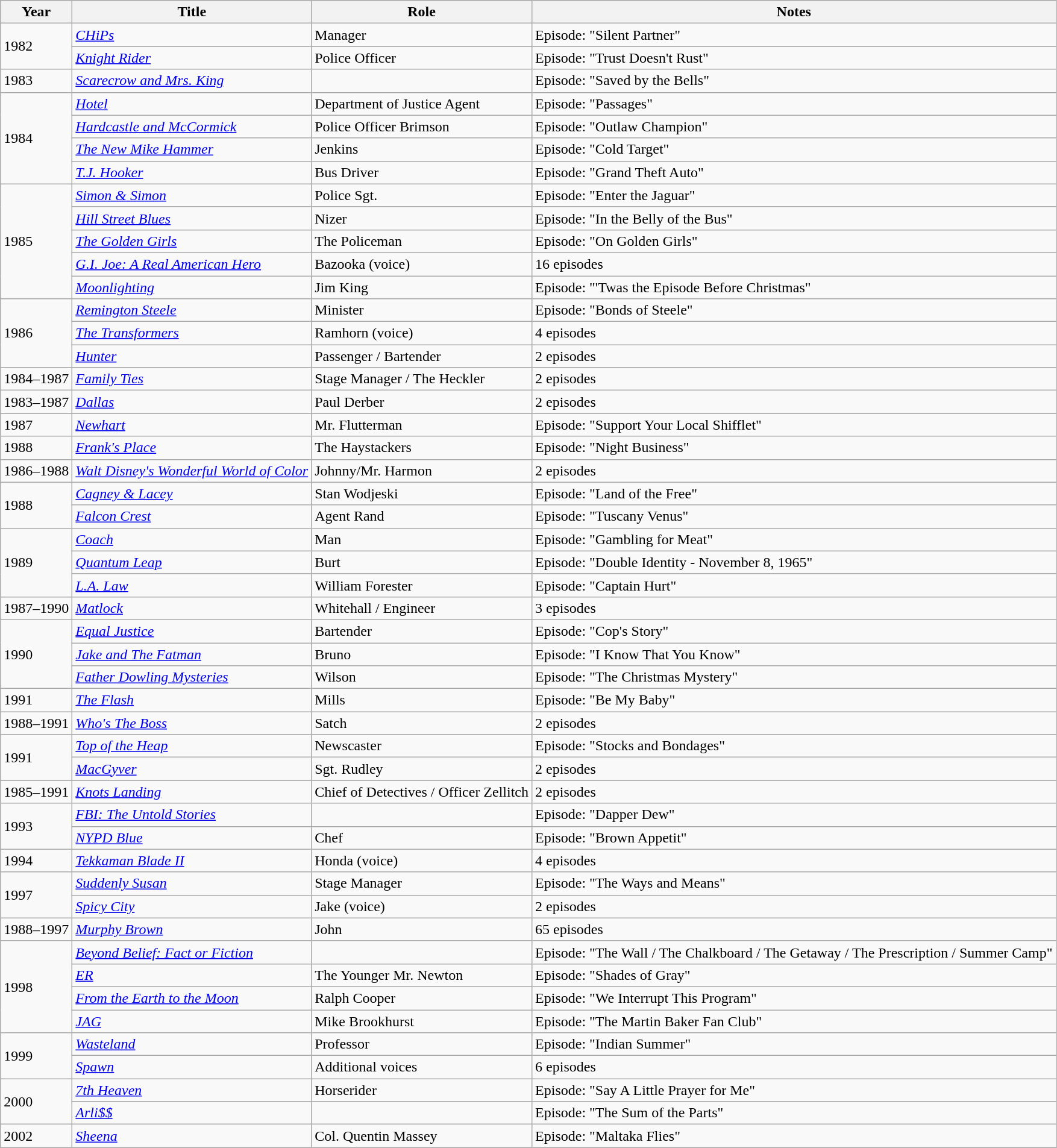<table class=wikitable sortable>
<tr>
<th>Year</th>
<th>Title</th>
<th>Role</th>
<th>Notes</th>
</tr>
<tr>
<td rowspan="2">1982</td>
<td><em><a href='#'>CHiPs</a></em></td>
<td>Manager</td>
<td>Episode: "Silent Partner"</td>
</tr>
<tr>
<td><em><a href='#'>Knight Rider</a></em></td>
<td>Police Officer</td>
<td>Episode: "Trust Doesn't Rust"</td>
</tr>
<tr>
<td>1983</td>
<td><em><a href='#'>Scarecrow and Mrs. King</a></em></td>
<td></td>
<td>Episode: "Saved by the Bells"</td>
</tr>
<tr>
<td rowspan="4">1984</td>
<td><em><a href='#'>Hotel</a></em></td>
<td>Department of Justice Agent</td>
<td>Episode: "Passages"</td>
</tr>
<tr>
<td><em><a href='#'>Hardcastle and McCormick</a></em></td>
<td>Police Officer Brimson</td>
<td>Episode: "Outlaw Champion"</td>
</tr>
<tr>
<td><em><a href='#'>The New Mike Hammer</a></em></td>
<td>Jenkins</td>
<td>Episode: "Cold Target"</td>
</tr>
<tr>
<td><em><a href='#'>T.J. Hooker</a></em></td>
<td>Bus Driver</td>
<td>Episode: "Grand Theft Auto"</td>
</tr>
<tr>
<td rowspan="5">1985</td>
<td><em><a href='#'>Simon & Simon</a></em></td>
<td>Police Sgt.</td>
<td>Episode: "Enter the Jaguar"</td>
</tr>
<tr>
<td><em><a href='#'>Hill Street Blues</a></em></td>
<td>Nizer</td>
<td>Episode: "In the Belly of the Bus"</td>
</tr>
<tr>
<td><em><a href='#'>The Golden Girls</a></em></td>
<td>The Policeman</td>
<td>Episode: "On Golden Girls"</td>
</tr>
<tr>
<td><em><a href='#'>G.I. Joe: A Real American Hero</a></em></td>
<td>Bazooka (voice)</td>
<td>16 episodes</td>
</tr>
<tr>
<td><em><a href='#'>Moonlighting</a></em></td>
<td>Jim King</td>
<td>Episode: "'Twas the Episode Before Christmas"</td>
</tr>
<tr>
<td rowspan= "3">1986</td>
<td><em><a href='#'>Remington Steele</a></em></td>
<td>Minister</td>
<td>Episode: "Bonds of Steele"</td>
</tr>
<tr>
<td><em><a href='#'>The Transformers</a></em></td>
<td>Ramhorn (voice)</td>
<td>4 episodes</td>
</tr>
<tr>
<td><em><a href='#'>Hunter</a></em></td>
<td>Passenger / Bartender</td>
<td>2 episodes</td>
</tr>
<tr>
<td>1984–1987</td>
<td><em><a href='#'>Family Ties</a></em></td>
<td>Stage Manager / The Heckler</td>
<td>2 episodes</td>
</tr>
<tr>
<td>1983–1987</td>
<td><em><a href='#'>Dallas</a></em></td>
<td>Paul Derber</td>
<td>2 episodes</td>
</tr>
<tr>
<td>1987</td>
<td><em><a href='#'>Newhart</a></em></td>
<td>Mr. Flutterman</td>
<td>Episode: "Support Your Local Shifflet"</td>
</tr>
<tr>
<td>1988</td>
<td><em><a href='#'>Frank's Place</a></em></td>
<td>The Haystackers</td>
<td>Episode: "Night Business"</td>
</tr>
<tr>
<td>1986–1988</td>
<td><em><a href='#'>Walt Disney's Wonderful World of Color</a></em></td>
<td>Johnny/Mr. Harmon</td>
<td>2 episodes</td>
</tr>
<tr>
<td rowspan="2">1988</td>
<td><em><a href='#'>Cagney & Lacey</a></em></td>
<td>Stan Wodjeski</td>
<td>Episode: "Land of the Free"</td>
</tr>
<tr>
<td><em><a href='#'>Falcon Crest</a></em></td>
<td>Agent Rand</td>
<td>Episode: "Tuscany Venus"</td>
</tr>
<tr>
<td rowspan="3">1989</td>
<td><em><a href='#'>Coach</a></em></td>
<td>Man</td>
<td>Episode: "Gambling for Meat"</td>
</tr>
<tr>
<td><em><a href='#'>Quantum Leap</a></em></td>
<td>Burt</td>
<td>Episode: "Double Identity - November 8, 1965"</td>
</tr>
<tr>
<td><em><a href='#'>L.A. Law</a></em></td>
<td>William Forester</td>
<td>Episode: "Captain Hurt"</td>
</tr>
<tr>
<td>1987–1990</td>
<td><em><a href='#'>Matlock</a></em></td>
<td>Whitehall / Engineer</td>
<td>3 episodes</td>
</tr>
<tr>
<td rowspan="3">1990</td>
<td><em><a href='#'>Equal Justice</a></em></td>
<td>Bartender</td>
<td>Episode: "Cop's Story"</td>
</tr>
<tr>
<td><em><a href='#'>Jake and The Fatman</a></em></td>
<td>Bruno</td>
<td>Episode: "I Know That You Know"</td>
</tr>
<tr>
<td><em><a href='#'>Father Dowling Mysteries</a></em></td>
<td>Wilson</td>
<td>Episode: "The Christmas Mystery"</td>
</tr>
<tr>
<td>1991</td>
<td><em><a href='#'>The Flash</a></em></td>
<td>Mills</td>
<td>Episode: "Be My Baby"</td>
</tr>
<tr>
<td>1988–1991</td>
<td><em><a href='#'>Who's The Boss</a></em></td>
<td>Satch</td>
<td>2 episodes</td>
</tr>
<tr>
<td rowspan="2">1991</td>
<td><em><a href='#'>Top of the Heap</a></em></td>
<td>Newscaster</td>
<td>Episode: "Stocks and Bondages"</td>
</tr>
<tr>
<td><em><a href='#'>MacGyver</a></em></td>
<td>Sgt. Rudley</td>
<td>2 episodes</td>
</tr>
<tr>
<td>1985–1991</td>
<td><em><a href='#'>Knots Landing</a></em></td>
<td>Chief of Detectives / Officer Zellitch</td>
<td>2 episodes</td>
</tr>
<tr>
<td rowspan="2">1993</td>
<td><em><a href='#'>FBI: The Untold Stories</a></em></td>
<td></td>
<td>Episode: "Dapper Dew"</td>
</tr>
<tr>
<td><em><a href='#'>NYPD Blue</a></em></td>
<td>Chef</td>
<td>Episode: "Brown Appetit"</td>
</tr>
<tr>
<td>1994</td>
<td><em><a href='#'>Tekkaman Blade II</a></em></td>
<td>Honda (voice)</td>
<td>4 episodes</td>
</tr>
<tr>
<td rowspan="2">1997</td>
<td><em><a href='#'>Suddenly Susan</a></em></td>
<td>Stage Manager</td>
<td>Episode: "The Ways and Means"</td>
</tr>
<tr>
<td><em><a href='#'>Spicy City</a></em></td>
<td>Jake (voice)</td>
<td>2 episodes</td>
</tr>
<tr>
<td>1988–1997</td>
<td><em><a href='#'>Murphy Brown</a></em></td>
<td>John</td>
<td>65 episodes</td>
</tr>
<tr>
<td rowspan="4">1998</td>
<td><em><a href='#'>Beyond Belief: Fact or Fiction</a></em></td>
<td></td>
<td>Episode: "The Wall / The Chalkboard / The Getaway / The Prescription / Summer Camp"</td>
</tr>
<tr>
<td><em><a href='#'>ER</a></em></td>
<td>The Younger Mr. Newton</td>
<td>Episode: "Shades of Gray"</td>
</tr>
<tr>
<td><em><a href='#'>From the Earth to the Moon</a></em></td>
<td>Ralph Cooper</td>
<td>Episode: "We Interrupt This Program"</td>
</tr>
<tr>
<td><em><a href='#'>JAG</a></em></td>
<td>Mike Brookhurst</td>
<td>Episode: "The Martin Baker Fan Club"</td>
</tr>
<tr>
<td rowspan="2">1999</td>
<td><em><a href='#'>Wasteland</a></em></td>
<td>Professor</td>
<td>Episode: "Indian Summer"</td>
</tr>
<tr>
<td><em><a href='#'>Spawn</a></em></td>
<td>Additional voices</td>
<td>6 episodes</td>
</tr>
<tr>
<td rowspan="2">2000</td>
<td><em><a href='#'>7th Heaven</a></em></td>
<td>Horserider</td>
<td>Episode: "Say A Little Prayer for Me"</td>
</tr>
<tr>
<td><em><a href='#'>Arli$$</a></em></td>
<td></td>
<td>Episode: "The Sum of the Parts"</td>
</tr>
<tr>
<td>2002</td>
<td><em><a href='#'>Sheena</a></em></td>
<td>Col. Quentin Massey</td>
<td>Episode: "Maltaka Flies"</td>
</tr>
</table>
